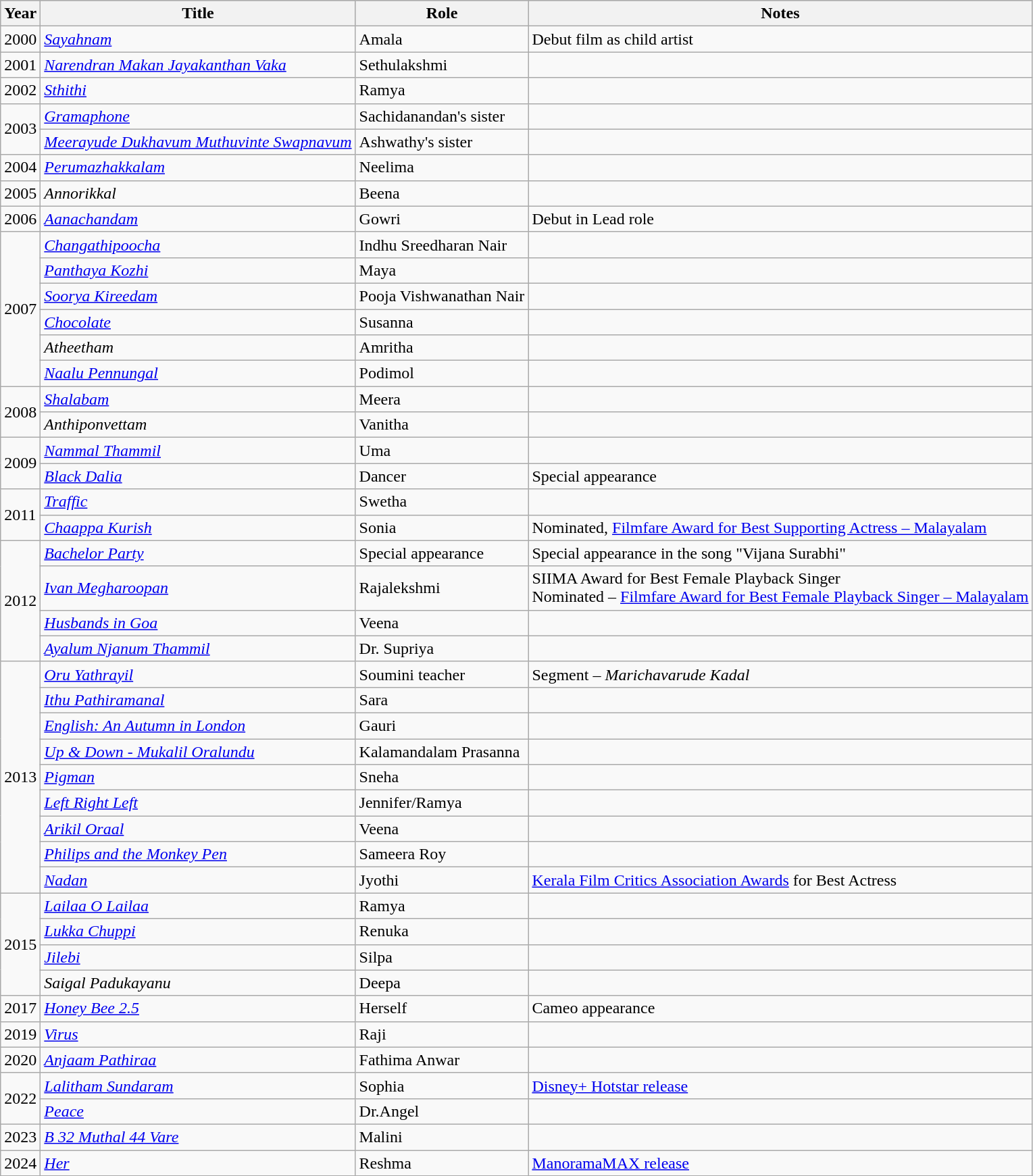<table class="wikitable sortable">
<tr style="background:#ccc; text-align:center;">
<th>Year</th>
<th>Title</th>
<th>Role</th>
<th>Notes</th>
</tr>
<tr>
<td>2000</td>
<td><em><a href='#'>Sayahnam</a></em></td>
<td>Amala</td>
<td>Debut film as child artist</td>
</tr>
<tr>
<td>2001</td>
<td><em><a href='#'>Narendran Makan Jayakanthan Vaka</a></em></td>
<td>Sethulakshmi</td>
<td></td>
</tr>
<tr>
<td>2002</td>
<td><em><a href='#'>Sthithi</a></em></td>
<td>Ramya</td>
<td></td>
</tr>
<tr>
<td rowspan="2">2003</td>
<td><em><a href='#'>Gramaphone</a></em></td>
<td>Sachidanandan's sister</td>
<td></td>
</tr>
<tr>
<td><em><a href='#'>Meerayude Dukhavum Muthuvinte Swapnavum</a></em></td>
<td>Ashwathy's sister</td>
<td></td>
</tr>
<tr>
<td>2004</td>
<td><em><a href='#'>Perumazhakkalam</a></em></td>
<td>Neelima</td>
<td></td>
</tr>
<tr>
<td>2005</td>
<td><em>Annorikkal</em></td>
<td>Beena</td>
<td></td>
</tr>
<tr>
<td>2006</td>
<td><em><a href='#'>Aanachandam</a></em></td>
<td>Gowri</td>
<td>Debut in Lead role</td>
</tr>
<tr>
<td rowspan="6">2007</td>
<td><em><a href='#'>Changathipoocha</a></em></td>
<td>Indhu Sreedharan Nair</td>
<td></td>
</tr>
<tr>
<td><em><a href='#'>Panthaya Kozhi</a></em></td>
<td>Maya</td>
<td></td>
</tr>
<tr>
<td><em><a href='#'>Soorya Kireedam</a></em></td>
<td>Pooja Vishwanathan Nair</td>
<td></td>
</tr>
<tr>
<td><em><a href='#'>Chocolate</a></em></td>
<td>Susanna</td>
<td></td>
</tr>
<tr>
<td><em>Atheetham</em></td>
<td>Amritha</td>
<td></td>
</tr>
<tr>
<td><em><a href='#'>Naalu Pennungal</a></em></td>
<td>Podimol</td>
<td></td>
</tr>
<tr>
<td rowspan="2">2008</td>
<td><em><a href='#'>Shalabam</a></em></td>
<td>Meera</td>
<td></td>
</tr>
<tr>
<td><em>Anthiponvettam</em></td>
<td>Vanitha</td>
<td></td>
</tr>
<tr>
<td rowspan="2">2009</td>
<td><em><a href='#'>Nammal Thammil</a></em></td>
<td>Uma</td>
<td></td>
</tr>
<tr>
<td><em><a href='#'>Black Dalia</a></em></td>
<td>Dancer</td>
<td>Special appearance</td>
</tr>
<tr>
<td rowspan="2">2011</td>
<td><em><a href='#'>Traffic</a></em></td>
<td>Swetha</td>
<td></td>
</tr>
<tr>
<td><em><a href='#'>Chaappa Kurish</a></em></td>
<td>Sonia</td>
<td>Nominated, <a href='#'>Filmfare Award for Best Supporting Actress – Malayalam</a></td>
</tr>
<tr>
<td rowspan="4">2012</td>
<td><em><a href='#'>Bachelor Party</a></em></td>
<td>Special appearance</td>
<td>Special appearance in the song "Vijana Surabhi"</td>
</tr>
<tr>
<td><em><a href='#'>Ivan Megharoopan</a></em></td>
<td>Rajalekshmi</td>
<td>SIIMA Award for Best Female Playback Singer<br>Nominated – <a href='#'>Filmfare Award for Best Female Playback Singer – Malayalam</a></td>
</tr>
<tr>
<td><em><a href='#'>Husbands in Goa</a></em></td>
<td>Veena</td>
<td></td>
</tr>
<tr>
<td><em><a href='#'>Ayalum Njanum Thammil</a></em></td>
<td>Dr. Supriya</td>
<td></td>
</tr>
<tr>
<td rowspan="9">2013</td>
<td><em><a href='#'>Oru Yathrayil</a></em></td>
<td>Soumini teacher</td>
<td>Segment – <em>Marichavarude Kadal</em></td>
</tr>
<tr>
<td><em><a href='#'>Ithu Pathiramanal</a></em></td>
<td>Sara</td>
<td></td>
</tr>
<tr>
<td><em><a href='#'>English: An Autumn in London</a></em></td>
<td>Gauri</td>
<td></td>
</tr>
<tr>
<td><em><a href='#'>Up & Down - Mukalil Oralundu</a></em></td>
<td>Kalamandalam Prasanna</td>
<td></td>
</tr>
<tr>
<td><em><a href='#'>Pigman</a></em></td>
<td>Sneha</td>
<td></td>
</tr>
<tr>
<td><em><a href='#'>Left Right Left</a></em></td>
<td>Jennifer/Ramya</td>
<td></td>
</tr>
<tr>
<td><em><a href='#'>Arikil Oraal</a></em></td>
<td>Veena</td>
<td></td>
</tr>
<tr>
<td><em><a href='#'>Philips and the Monkey Pen</a></em></td>
<td>Sameera Roy</td>
<td></td>
</tr>
<tr>
<td><em><a href='#'>Nadan</a></em></td>
<td>Jyothi</td>
<td><a href='#'>Kerala Film Critics Association Awards</a> for Best Actress</td>
</tr>
<tr>
<td rowspan="4">2015</td>
<td><em><a href='#'>Lailaa O Lailaa</a></em></td>
<td>Ramya</td>
<td></td>
</tr>
<tr>
<td><em><a href='#'>Lukka Chuppi</a></em></td>
<td>Renuka</td>
<td></td>
</tr>
<tr>
<td><em><a href='#'>Jilebi</a></em></td>
<td>Silpa</td>
<td></td>
</tr>
<tr>
<td><em>Saigal Padukayanu</em></td>
<td>Deepa</td>
<td></td>
</tr>
<tr>
<td>2017</td>
<td><em><a href='#'>Honey Bee 2.5</a></em></td>
<td>Herself</td>
<td>Cameo appearance</td>
</tr>
<tr>
<td>2019</td>
<td><em><a href='#'>Virus</a></em></td>
<td>Raji</td>
<td></td>
</tr>
<tr>
<td rowspan=1>2020</td>
<td><em><a href='#'>Anjaam Pathiraa</a></em></td>
<td>Fathima Anwar</td>
<td></td>
</tr>
<tr>
<td rowspan="2">2022</td>
<td><em><a href='#'>Lalitham Sundaram</a></em></td>
<td>Sophia</td>
<td><a href='#'>Disney+ Hotstar release</a></td>
</tr>
<tr>
<td><em><a href='#'>Peace</a></em></td>
<td>Dr.Angel</td>
<td></td>
</tr>
<tr>
<td>2023</td>
<td><em><a href='#'>B 32 Muthal 44 Vare</a></em></td>
<td>Malini</td>
<td></td>
</tr>
<tr>
<td>2024</td>
<td><em><a href='#'>Her</a></em></td>
<td>Reshma</td>
<td><a href='#'>ManoramaMAX release</a></td>
</tr>
<tr>
</tr>
</table>
